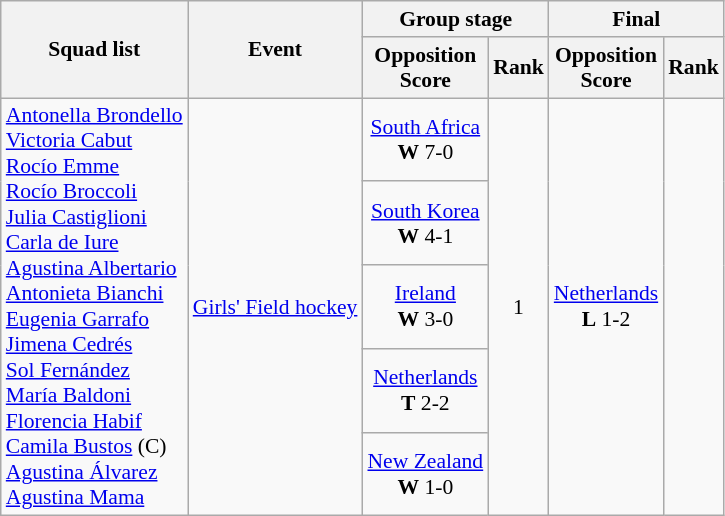<table class=wikitable style="font-size:90%">
<tr>
<th rowspan=2>Squad list</th>
<th rowspan=2>Event</th>
<th colspan=2>Group stage</th>
<th colspan=2>Final</th>
</tr>
<tr>
<th>Opposition<br>Score</th>
<th>Rank</th>
<th>Opposition<br>Score</th>
<th>Rank</th>
</tr>
<tr>
<td rowspan=5><a href='#'>Antonella Brondello</a><br><a href='#'>Victoria Cabut</a><br><a href='#'>Rocío Emme</a><br><a href='#'>Rocío Broccoli</a><br><a href='#'>Julia Castiglioni</a><br><a href='#'>Carla de Iure</a><br><a href='#'>Agustina Albertario</a><br><a href='#'>Antonieta Bianchi</a><br><a href='#'>Eugenia Garrafo</a><br><a href='#'>Jimena Cedrés</a><br><a href='#'>Sol Fernández</a><br><a href='#'>María Baldoni</a><br><a href='#'>Florencia Habif</a><br><a href='#'>Camila Bustos</a> (C)<br><a href='#'>Agustina Álvarez</a><br><a href='#'>Agustina Mama</a></td>
<td rowspan=5><a href='#'>Girls' Field hockey</a></td>
<td align=center> <a href='#'>South Africa</a><br> <strong>W</strong> 7-0</td>
<td rowspan=5 align=center>1</td>
<td rowspan=5 align=center> <a href='#'>Netherlands</a><br> <strong>L</strong> 1-2</td>
<td rowspan=5 align=center></td>
</tr>
<tr>
<td align=center> <a href='#'>South Korea</a><br> <strong>W</strong> 4-1</td>
</tr>
<tr>
<td align=center> <a href='#'>Ireland</a><br> <strong>W</strong> 3-0</td>
</tr>
<tr>
<td align=center> <a href='#'>Netherlands</a><br> <strong>T</strong> 2-2</td>
</tr>
<tr>
<td align=center> <a href='#'>New Zealand</a><br> <strong>W</strong> 1-0</td>
</tr>
</table>
